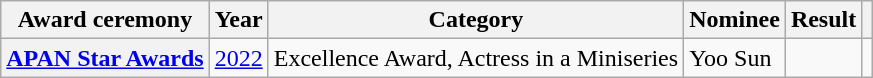<table class="wikitable plainrowheaders">
<tr>
<th scope="col">Award ceremony</th>
<th scope="col">Year</th>
<th scope="col">Category</th>
<th scope="col">Nominee</th>
<th scope="col">Result</th>
<th scope="col" class="unsortable"></th>
</tr>
<tr>
<th scope="row"><a href='#'>APAN Star Awards</a></th>
<td style="text-align:center"><a href='#'>2022</a></td>
<td>Excellence Award, Actress in a Miniseries</td>
<td>Yoo Sun</td>
<td></td>
<td style="text-align:center"></td>
</tr>
</table>
